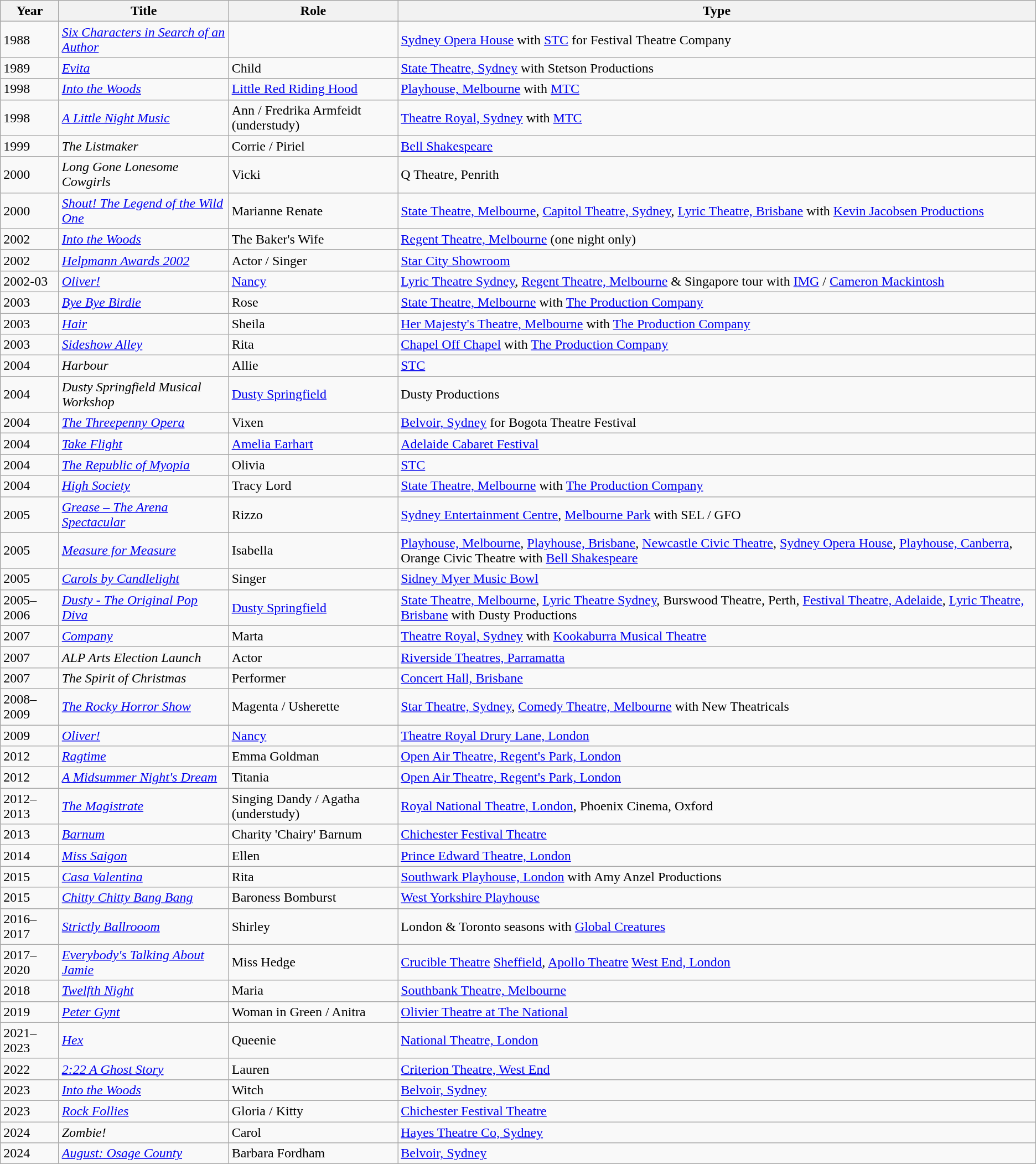<table class="wikitable">
<tr>
<th>Year</th>
<th>Title</th>
<th>Role</th>
<th>Type</th>
</tr>
<tr>
<td>1988</td>
<td><em><a href='#'>Six Characters in Search of an Author</a></em></td>
<td></td>
<td><a href='#'>Sydney Opera House</a> with <a href='#'>STC</a> for Festival Theatre Company</td>
</tr>
<tr>
<td>1989</td>
<td><em><a href='#'>Evita</a></em></td>
<td>Child</td>
<td><a href='#'>State Theatre, Sydney</a> with Stetson Productions</td>
</tr>
<tr>
<td>1998</td>
<td><em><a href='#'>Into the Woods</a></em></td>
<td><a href='#'>Little Red Riding Hood</a></td>
<td><a href='#'>Playhouse, Melbourne</a> with <a href='#'>MTC</a></td>
</tr>
<tr>
<td>1998</td>
<td><em><a href='#'>A Little Night Music</a></em></td>
<td>Ann / Fredrika Armfeidt (understudy)</td>
<td><a href='#'>Theatre Royal, Sydney</a> with <a href='#'>MTC</a></td>
</tr>
<tr>
<td>1999</td>
<td><em>The Listmaker</em></td>
<td>Corrie / Piriel</td>
<td><a href='#'>Bell Shakespeare</a></td>
</tr>
<tr>
<td>2000</td>
<td><em>Long Gone Lonesome Cowgirls</em></td>
<td>Vicki</td>
<td>Q Theatre, Penrith</td>
</tr>
<tr>
<td>2000</td>
<td><em><a href='#'>Shout! The Legend of the Wild One</a></em></td>
<td>Marianne Renate</td>
<td><a href='#'>State Theatre, Melbourne</a>, <a href='#'>Capitol Theatre, Sydney</a>, <a href='#'>Lyric Theatre, Brisbane</a> with <a href='#'>Kevin Jacobsen Productions</a></td>
</tr>
<tr>
<td>2002</td>
<td><em><a href='#'>Into the Woods</a></em></td>
<td>The Baker's Wife</td>
<td><a href='#'>Regent Theatre, Melbourne</a> (one night only)</td>
</tr>
<tr>
<td>2002</td>
<td><em><a href='#'>Helpmann Awards 2002</a></em></td>
<td>Actor / Singer</td>
<td><a href='#'>Star City Showroom</a></td>
</tr>
<tr>
<td>2002-03</td>
<td><em><a href='#'>Oliver!</a></em></td>
<td><a href='#'>Nancy</a></td>
<td><a href='#'>Lyric Theatre Sydney</a>, <a href='#'>Regent Theatre, Melbourne</a> & Singapore tour with <a href='#'>IMG</a> / <a href='#'>Cameron Mackintosh</a></td>
</tr>
<tr>
<td>2003</td>
<td><em><a href='#'>Bye Bye Birdie</a></em></td>
<td>Rose</td>
<td><a href='#'>State Theatre, Melbourne</a> with <a href='#'>The Production Company</a></td>
</tr>
<tr>
<td>2003</td>
<td><em><a href='#'>Hair</a></em></td>
<td>Sheila</td>
<td><a href='#'>Her Majesty's Theatre, Melbourne</a> with <a href='#'>The Production Company</a></td>
</tr>
<tr>
<td>2003</td>
<td><em><a href='#'>Sideshow Alley</a></em></td>
<td>Rita</td>
<td><a href='#'>Chapel Off Chapel</a> with <a href='#'>The Production Company</a></td>
</tr>
<tr>
<td>2004</td>
<td><em>Harbour</em></td>
<td>Allie</td>
<td><a href='#'>STC</a></td>
</tr>
<tr>
<td>2004</td>
<td><em>Dusty Springfield Musical Workshop</em></td>
<td><a href='#'>Dusty Springfield</a></td>
<td>Dusty Productions</td>
</tr>
<tr>
<td>2004</td>
<td><em><a href='#'>The Threepenny Opera</a></em></td>
<td>Vixen</td>
<td><a href='#'>Belvoir, Sydney</a> for Bogota Theatre Festival</td>
</tr>
<tr>
<td>2004</td>
<td><em><a href='#'>Take Flight</a></em></td>
<td><a href='#'>Amelia Earhart</a></td>
<td><a href='#'>Adelaide Cabaret Festival</a></td>
</tr>
<tr>
<td>2004</td>
<td><em><a href='#'>The Republic of Myopia</a></em></td>
<td>Olivia</td>
<td><a href='#'>STC</a></td>
</tr>
<tr>
<td>2004</td>
<td><em><a href='#'>High Society</a></em></td>
<td>Tracy Lord</td>
<td><a href='#'>State Theatre, Melbourne</a> with <a href='#'>The Production Company</a></td>
</tr>
<tr>
<td>2005</td>
<td><em><a href='#'>Grease – The Arena Spectacular</a></em></td>
<td>Rizzo</td>
<td><a href='#'>Sydney Entertainment Centre</a>, <a href='#'>Melbourne Park</a> with SEL / GFO</td>
</tr>
<tr>
<td>2005</td>
<td><em><a href='#'>Measure for Measure</a></em></td>
<td>Isabella</td>
<td><a href='#'>Playhouse, Melbourne</a>, <a href='#'>Playhouse, Brisbane</a>, <a href='#'>Newcastle Civic Theatre</a>, <a href='#'>Sydney Opera House</a>, <a href='#'>Playhouse, Canberra</a>, Orange Civic Theatre with <a href='#'>Bell Shakespeare</a></td>
</tr>
<tr>
<td>2005</td>
<td><em><a href='#'>Carols by Candlelight</a></em></td>
<td>Singer</td>
<td><a href='#'>Sidney Myer Music Bowl</a></td>
</tr>
<tr>
<td>2005–2006</td>
<td><em><a href='#'>Dusty - The Original Pop Diva</a></em></td>
<td><a href='#'>Dusty Springfield</a></td>
<td><a href='#'>State Theatre, Melbourne</a>, <a href='#'>Lyric Theatre Sydney</a>, Burswood Theatre, Perth, <a href='#'>Festival Theatre, Adelaide</a>, <a href='#'>Lyric Theatre, Brisbane</a> with Dusty Productions</td>
</tr>
<tr>
<td>2007</td>
<td><em><a href='#'>Company</a></em></td>
<td>Marta</td>
<td><a href='#'>Theatre Royal, Sydney</a> with <a href='#'>Kookaburra Musical Theatre</a></td>
</tr>
<tr>
<td>2007</td>
<td><em>ALP Arts Election Launch</em></td>
<td>Actor</td>
<td><a href='#'>Riverside Theatres, Parramatta</a></td>
</tr>
<tr>
<td>2007</td>
<td><em>The Spirit of Christmas</em></td>
<td>Performer</td>
<td><a href='#'>Concert Hall, Brisbane</a></td>
</tr>
<tr>
<td>2008–2009</td>
<td><em><a href='#'>The Rocky Horror Show</a></em></td>
<td>Magenta / Usherette</td>
<td><a href='#'>Star Theatre, Sydney</a>, <a href='#'>Comedy Theatre, Melbourne</a> with New Theatricals</td>
</tr>
<tr>
<td>2009</td>
<td><em><a href='#'>Oliver!</a></em></td>
<td><a href='#'>Nancy</a></td>
<td><a href='#'>Theatre Royal Drury Lane, London</a></td>
</tr>
<tr>
<td>2012</td>
<td><em><a href='#'>Ragtime</a></em></td>
<td>Emma Goldman</td>
<td><a href='#'>Open Air Theatre, Regent's Park, London</a></td>
</tr>
<tr>
<td>2012</td>
<td><em><a href='#'>A Midsummer Night's Dream</a></em></td>
<td>Titania</td>
<td><a href='#'>Open Air Theatre, Regent's Park, London</a></td>
</tr>
<tr>
<td>2012–2013</td>
<td><em><a href='#'>The Magistrate</a></em></td>
<td>Singing Dandy /  Agatha (understudy)</td>
<td><a href='#'>Royal National Theatre, London</a>, Phoenix Cinema, Oxford</td>
</tr>
<tr>
<td>2013</td>
<td><em><a href='#'>Barnum</a></em></td>
<td>Charity 'Chairy' Barnum</td>
<td><a href='#'>Chichester Festival Theatre</a></td>
</tr>
<tr>
<td>2014</td>
<td><em><a href='#'>Miss Saigon</a></em></td>
<td>Ellen</td>
<td><a href='#'>Prince Edward Theatre, London</a></td>
</tr>
<tr>
<td>2015</td>
<td><em><a href='#'>Casa Valentina</a></em></td>
<td>Rita</td>
<td><a href='#'>Southwark Playhouse, London</a> with Amy Anzel Productions</td>
</tr>
<tr>
<td>2015</td>
<td><em><a href='#'>Chitty Chitty Bang Bang</a></em></td>
<td>Baroness Bomburst</td>
<td><a href='#'>West Yorkshire Playhouse</a></td>
</tr>
<tr>
<td>2016–2017</td>
<td><em><a href='#'>Strictly Ballrooom</a></em></td>
<td>Shirley</td>
<td>London & Toronto seasons with <a href='#'>Global Creatures</a></td>
</tr>
<tr>
<td>2017–2020</td>
<td><em><a href='#'>Everybody's Talking About Jamie</a></em></td>
<td>Miss Hedge</td>
<td><a href='#'>Crucible Theatre</a> <a href='#'>Sheffield</a>, <a href='#'>Apollo Theatre</a> <a href='#'>West End, London</a></td>
</tr>
<tr>
<td>2018</td>
<td><em><a href='#'>Twelfth Night</a></em></td>
<td>Maria</td>
<td><a href='#'>Southbank Theatre, Melbourne</a></td>
</tr>
<tr>
<td>2019</td>
<td><em><a href='#'>Peter Gynt</a></em></td>
<td>Woman in Green / Anitra</td>
<td><a href='#'>Olivier Theatre at The National</a></td>
</tr>
<tr>
<td>2021–2023</td>
<td><em><a href='#'>Hex</a></em></td>
<td>Queenie</td>
<td><a href='#'>National Theatre, London</a></td>
</tr>
<tr>
<td>2022</td>
<td><em><a href='#'>2:22 A Ghost Story</a></em></td>
<td>Lauren</td>
<td><a href='#'>Criterion Theatre, West End</a></td>
</tr>
<tr>
<td>2023</td>
<td><em><a href='#'>Into the Woods</a></em></td>
<td>Witch</td>
<td><a href='#'>Belvoir, Sydney</a></td>
</tr>
<tr>
<td>2023</td>
<td><em><a href='#'>Rock Follies</a></em></td>
<td>Gloria / Kitty</td>
<td><a href='#'>Chichester Festival Theatre</a></td>
</tr>
<tr>
<td>2024</td>
<td><em>Zombie!</em></td>
<td>Carol</td>
<td><a href='#'>Hayes Theatre Co, Sydney</a></td>
</tr>
<tr>
<td>2024</td>
<td><em><a href='#'>August: Osage County</a></em></td>
<td>Barbara Fordham</td>
<td><a href='#'>Belvoir, Sydney</a></td>
</tr>
</table>
